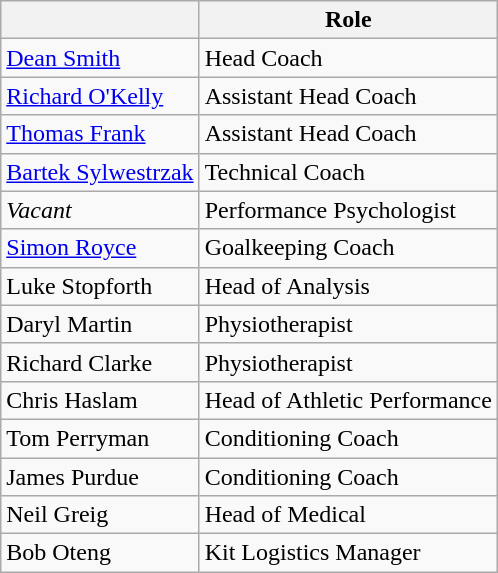<table class="wikitable">
<tr>
<th></th>
<th>Role</th>
</tr>
<tr>
<td><a href='#'>Dean Smith</a></td>
<td>Head Coach</td>
</tr>
<tr>
<td><a href='#'>Richard O'Kelly</a></td>
<td>Assistant Head Coach</td>
</tr>
<tr>
<td><a href='#'>Thomas Frank</a></td>
<td>Assistant Head Coach</td>
</tr>
<tr>
<td><a href='#'>Bartek Sylwestrzak</a></td>
<td>Technical Coach</td>
</tr>
<tr>
<td><em>Vacant</em></td>
<td>Performance Psychologist</td>
</tr>
<tr>
<td><a href='#'>Simon Royce</a></td>
<td>Goalkeeping Coach</td>
</tr>
<tr>
<td>Luke Stopforth</td>
<td>Head of Analysis</td>
</tr>
<tr>
<td>Daryl Martin</td>
<td>Physiotherapist</td>
</tr>
<tr>
<td>Richard Clarke</td>
<td>Physiotherapist</td>
</tr>
<tr>
<td>Chris Haslam</td>
<td>Head of Athletic Performance</td>
</tr>
<tr>
<td>Tom Perryman</td>
<td>Conditioning Coach</td>
</tr>
<tr>
<td>James Purdue</td>
<td>Conditioning Coach</td>
</tr>
<tr>
<td>Neil Greig</td>
<td>Head of Medical</td>
</tr>
<tr>
<td>Bob Oteng</td>
<td>Kit Logistics Manager</td>
</tr>
</table>
